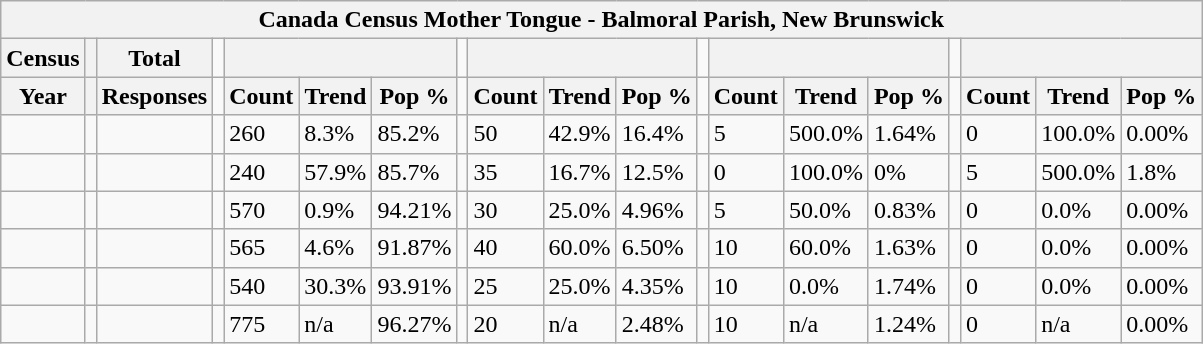<table class="wikitable">
<tr>
<th colspan="19">Canada Census Mother Tongue - Balmoral Parish, New Brunswick</th>
</tr>
<tr>
<th>Census</th>
<th></th>
<th>Total</th>
<td colspan="1"></td>
<th colspan="3"></th>
<td colspan="1"></td>
<th colspan="3"></th>
<td colspan="1"></td>
<th colspan="3"></th>
<td colspan="1"></td>
<th colspan="3"></th>
</tr>
<tr>
<th>Year</th>
<th></th>
<th>Responses</th>
<td></td>
<th>Count</th>
<th>Trend</th>
<th>Pop %</th>
<td></td>
<th>Count</th>
<th>Trend</th>
<th>Pop %</th>
<td></td>
<th>Count</th>
<th>Trend</th>
<th>Pop %</th>
<td></td>
<th>Count</th>
<th>Trend</th>
<th>Pop %</th>
</tr>
<tr>
<td></td>
<td></td>
<td></td>
<td></td>
<td>260</td>
<td> 8.3%</td>
<td>85.2%</td>
<td></td>
<td>50</td>
<td> 42.9%</td>
<td>16.4%</td>
<td></td>
<td>5</td>
<td> 500.0%</td>
<td>1.64%</td>
<td></td>
<td>0</td>
<td> 100.0%</td>
<td>0.00%</td>
</tr>
<tr>
<td></td>
<td></td>
<td></td>
<td></td>
<td>240</td>
<td> 57.9%</td>
<td>85.7%</td>
<td></td>
<td>35</td>
<td> 16.7%</td>
<td>12.5%</td>
<td></td>
<td>0</td>
<td> 100.0%</td>
<td>0%</td>
<td></td>
<td>5</td>
<td> 500.0%</td>
<td>1.8%</td>
</tr>
<tr>
<td></td>
<td></td>
<td></td>
<td></td>
<td>570</td>
<td> 0.9%</td>
<td>94.21%</td>
<td></td>
<td>30</td>
<td> 25.0%</td>
<td>4.96%</td>
<td></td>
<td>5</td>
<td> 50.0%</td>
<td>0.83%</td>
<td></td>
<td>0</td>
<td> 0.0%</td>
<td>0.00%</td>
</tr>
<tr>
<td></td>
<td></td>
<td></td>
<td></td>
<td>565</td>
<td> 4.6%</td>
<td>91.87%</td>
<td></td>
<td>40</td>
<td> 60.0%</td>
<td>6.50%</td>
<td></td>
<td>10</td>
<td> 60.0%</td>
<td>1.63%</td>
<td></td>
<td>0</td>
<td> 0.0%</td>
<td>0.00%</td>
</tr>
<tr>
<td></td>
<td></td>
<td></td>
<td></td>
<td>540</td>
<td> 30.3%</td>
<td>93.91%</td>
<td></td>
<td>25</td>
<td> 25.0%</td>
<td>4.35%</td>
<td></td>
<td>10</td>
<td> 0.0%</td>
<td>1.74%</td>
<td></td>
<td>0</td>
<td> 0.0%</td>
<td>0.00%</td>
</tr>
<tr>
<td></td>
<td></td>
<td></td>
<td></td>
<td>775</td>
<td>n/a</td>
<td>96.27%</td>
<td></td>
<td>20</td>
<td>n/a</td>
<td>2.48%</td>
<td></td>
<td>10</td>
<td>n/a</td>
<td>1.24%</td>
<td></td>
<td>0</td>
<td>n/a</td>
<td>0.00%</td>
</tr>
</table>
